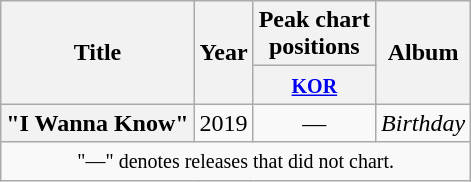<table class="wikitable plainrowheaders" style="text-align:center;">
<tr>
<th scope="col" rowspan="2">Title</th>
<th scope="col" rowspan="2">Year</th>
<th scope="col" colspan="1">Peak chart <br> positions</th>
<th scope="col" rowspan="2">Album</th>
</tr>
<tr>
<th><small><a href='#'>KOR</a></small><br></th>
</tr>
<tr>
<th scope="row">"I Wanna Know"</th>
<td>2019</td>
<td>—</td>
<td><em>Birthday</em></td>
</tr>
<tr>
<td colspan="5" align="center"><small>"—" denotes releases that did not chart.</small></td>
</tr>
</table>
